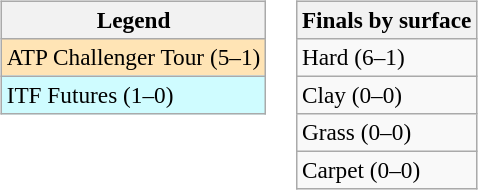<table>
<tr valign="top">
<td><br><table class=wikitable style=font-size:97%>
<tr>
<th>Legend</th>
</tr>
<tr style="background:moccasin;">
<td>ATP Challenger Tour (5–1)</td>
</tr>
<tr style="background:#cffcff;">
<td>ITF Futures (1–0)</td>
</tr>
</table>
</td>
<td><br><table class=wikitable style=font-size:97%>
<tr>
<th>Finals by surface</th>
</tr>
<tr>
<td>Hard (6–1)</td>
</tr>
<tr>
<td>Clay (0–0)</td>
</tr>
<tr>
<td>Grass (0–0)</td>
</tr>
<tr>
<td>Carpet (0–0)</td>
</tr>
</table>
</td>
</tr>
</table>
